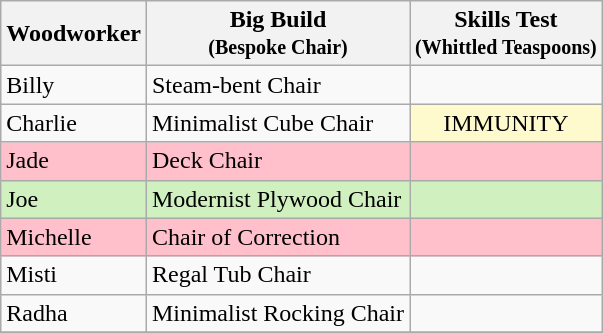<table class="wikitable" style="text-align:center;">
<tr>
<th>Woodworker</th>
<th>Big Build<br><small>(Bespoke Chair)</small></th>
<th>Skills Test<br><small>(Whittled Teaspoons)</small></th>
</tr>
<tr>
<td align="left">Billy</td>
<td align="left">Steam-bent Chair</td>
<td></td>
</tr>
<tr>
<td align="left">Charlie</td>
<td align="left">Minimalist Cube Chair</td>
<td colspan="1" style="background:lemonchiffon;">IMMUNITY</td>
</tr>
<tr style="background:Pink;">
<td align="left">Jade</td>
<td align="left">Deck Chair</td>
<td></td>
</tr>
<tr style="background:#d0f0c0;">
<td align="left">Joe</td>
<td align="left">Modernist Plywood Chair</td>
<td></td>
</tr>
<tr style="background:Pink;">
<td align="left">Michelle</td>
<td align="left">Chair of Correction</td>
<td></td>
</tr>
<tr>
<td align="left">Misti</td>
<td align="left">Regal Tub Chair</td>
<td></td>
</tr>
<tr>
<td align="left">Radha</td>
<td align="left">Minimalist Rocking Chair</td>
<td></td>
</tr>
<tr>
</tr>
</table>
